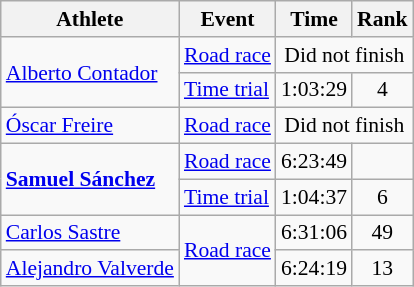<table class=wikitable style="font-size:90%">
<tr>
<th>Athlete</th>
<th>Event</th>
<th>Time</th>
<th>Rank</th>
</tr>
<tr align=center>
<td align=left rowspan="2"><a href='#'>Alberto Contador</a></td>
<td align=left><a href='#'>Road race</a></td>
<td colspan=2>Did not finish</td>
</tr>
<tr align=center>
<td align=left><a href='#'>Time trial</a></td>
<td>1:03:29</td>
<td>4</td>
</tr>
<tr align=center>
<td align=left><a href='#'>Óscar Freire</a></td>
<td align=left><a href='#'>Road race</a></td>
<td colspan=2>Did not finish</td>
</tr>
<tr align=center>
<td align=left rowspan="2"><strong><a href='#'>Samuel Sánchez</a></strong></td>
<td align=left><a href='#'>Road race</a></td>
<td>6:23:49</td>
<td></td>
</tr>
<tr align=center>
<td align=left><a href='#'>Time trial</a></td>
<td>1:04:37</td>
<td>6</td>
</tr>
<tr align=center>
<td align=left><a href='#'>Carlos Sastre</a></td>
<td align=left rowspan=2><a href='#'>Road race</a></td>
<td>6:31:06</td>
<td>49</td>
</tr>
<tr align=center>
<td align=left><a href='#'>Alejandro Valverde</a></td>
<td>6:24:19</td>
<td>13</td>
</tr>
</table>
